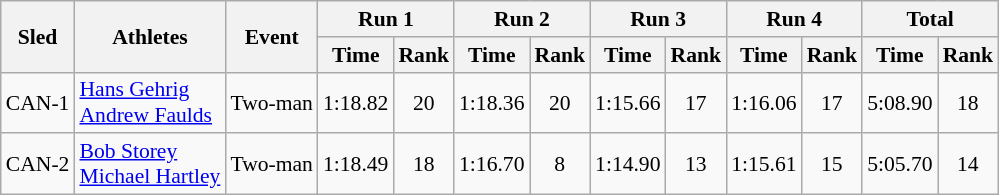<table class="wikitable" border="1" style="font-size:90%">
<tr>
<th rowspan="2">Sled</th>
<th rowspan="2">Athletes</th>
<th rowspan="2">Event</th>
<th colspan="2">Run 1</th>
<th colspan="2">Run 2</th>
<th colspan="2">Run 3</th>
<th colspan="2">Run 4</th>
<th colspan="2">Total</th>
</tr>
<tr>
<th>Time</th>
<th>Rank</th>
<th>Time</th>
<th>Rank</th>
<th>Time</th>
<th>Rank</th>
<th>Time</th>
<th>Rank</th>
<th>Time</th>
<th>Rank</th>
</tr>
<tr>
<td align="center">CAN-1</td>
<td><a href='#'>Hans Gehrig</a><br><a href='#'>Andrew Faulds</a></td>
<td>Two-man</td>
<td align="center">1:18.82</td>
<td align="center">20</td>
<td align="center">1:18.36</td>
<td align="center">20</td>
<td align="center">1:15.66</td>
<td align="center">17</td>
<td align="center">1:16.06</td>
<td align="center">17</td>
<td align="center">5:08.90</td>
<td align="center">18</td>
</tr>
<tr>
<td align="center">CAN-2</td>
<td><a href='#'>Bob Storey</a><br><a href='#'>Michael Hartley</a></td>
<td>Two-man</td>
<td align="center">1:18.49</td>
<td align="center">18</td>
<td align="center">1:16.70</td>
<td align="center">8</td>
<td align="center">1:14.90</td>
<td align="center">13</td>
<td align="center">1:15.61</td>
<td align="center">15</td>
<td align="center">5:05.70</td>
<td align="center">14</td>
</tr>
</table>
